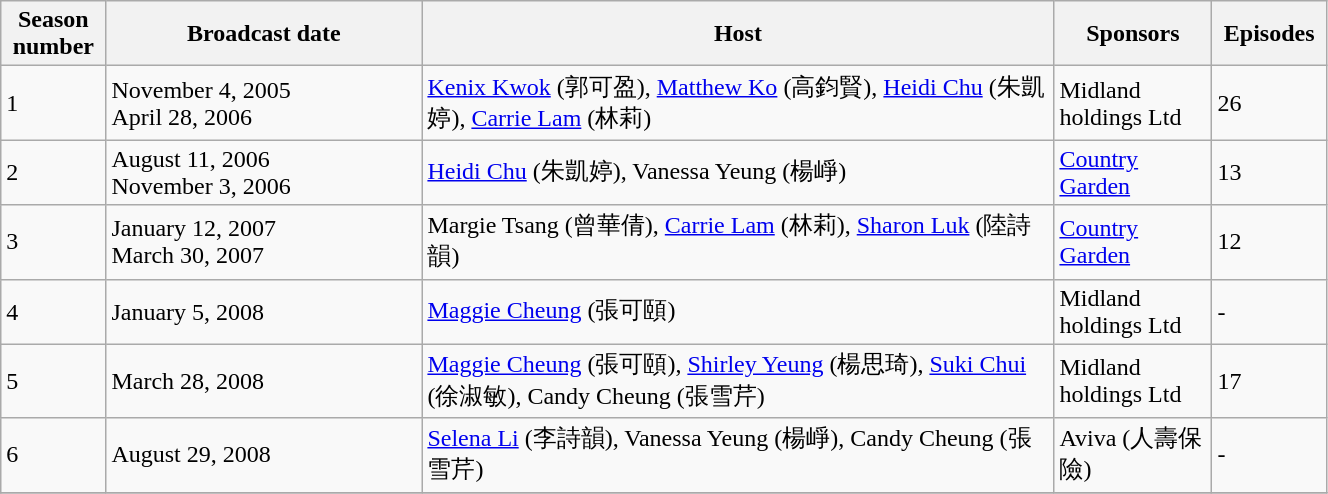<table class=wikitable width=70%>
<tr>
<th width=5%>Season number</th>
<th width=20%>Broadcast date</th>
<th width=40%>Host</th>
<th width=10%>Sponsors</th>
<th width=5%>Episodes</th>
</tr>
<tr>
<td>1</td>
<td>November 4, 2005<br>April 28, 2006</td>
<td><a href='#'>Kenix Kwok</a> (郭可盈), <a href='#'>Matthew Ko</a> (高鈞賢), <a href='#'>Heidi Chu</a> (朱凱婷), <a href='#'>Carrie Lam</a> (林莉)</td>
<td>Midland holdings Ltd</td>
<td>26</td>
</tr>
<tr>
<td>2</td>
<td>August 11, 2006<br>November 3, 2006</td>
<td><a href='#'>Heidi Chu</a> (朱凱婷), Vanessa Yeung (楊崢)</td>
<td><a href='#'>Country Garden</a></td>
<td>13</td>
</tr>
<tr>
<td>3</td>
<td>January 12, 2007<br>March 30, 2007</td>
<td>Margie Tsang (曾華倩), <a href='#'>Carrie Lam</a> (林莉), <a href='#'>Sharon Luk</a> (陸詩韻)</td>
<td><a href='#'>Country Garden</a></td>
<td>12</td>
</tr>
<tr>
<td>4</td>
<td>January 5, 2008<br></td>
<td><a href='#'>Maggie Cheung</a> (張可頤)</td>
<td>Midland holdings Ltd</td>
<td>-</td>
</tr>
<tr>
<td>5</td>
<td>March 28, 2008<br></td>
<td><a href='#'>Maggie Cheung</a> (張可頤), <a href='#'>Shirley Yeung</a> (楊思琦), <a href='#'>Suki Chui</a> (徐淑敏), Candy Cheung (張雪芹)</td>
<td>Midland holdings Ltd</td>
<td>17</td>
</tr>
<tr>
<td>6</td>
<td>August 29, 2008<br></td>
<td><a href='#'>Selena Li</a> (李詩韻), Vanessa Yeung (楊崢), Candy Cheung (張雪芹)</td>
<td>Aviva (人壽保險)</td>
<td>-</td>
</tr>
<tr>
</tr>
</table>
